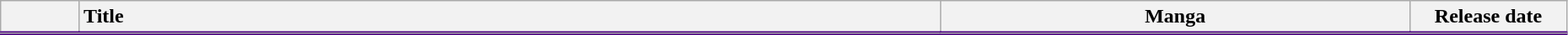<table class="wikitable" style="width: 98%; background:#FFF;">
<tr style="border-bottom:3px solid indigo;">
<th style="width:5%;"></th>
<th style="text-align:left;">Title</th>
<th style="width:30%;">Manga </th>
<th style="width:10%;">Release date</th>
</tr>
<tr>
</tr>
</table>
